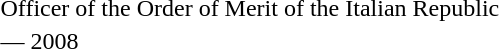<table>
<tr>
<td rowspan=2 style="width:60px; vertical-align:top;"></td>
<td>Officer of the Order of Merit of the Italian Republic</td>
</tr>
<tr>
<td>— 2008</td>
</tr>
</table>
